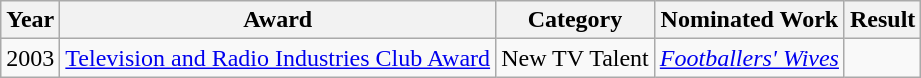<table class="wikitable sortable">
<tr>
<th>Year</th>
<th>Award</th>
<th>Category</th>
<th>Nominated Work</th>
<th>Result</th>
</tr>
<tr>
<td>2003</td>
<td><a href='#'>Television and Radio Industries Club Award</a></td>
<td>New TV Talent</td>
<td><em><a href='#'>Footballers' Wives</a></em></td>
<td></td>
</tr>
</table>
